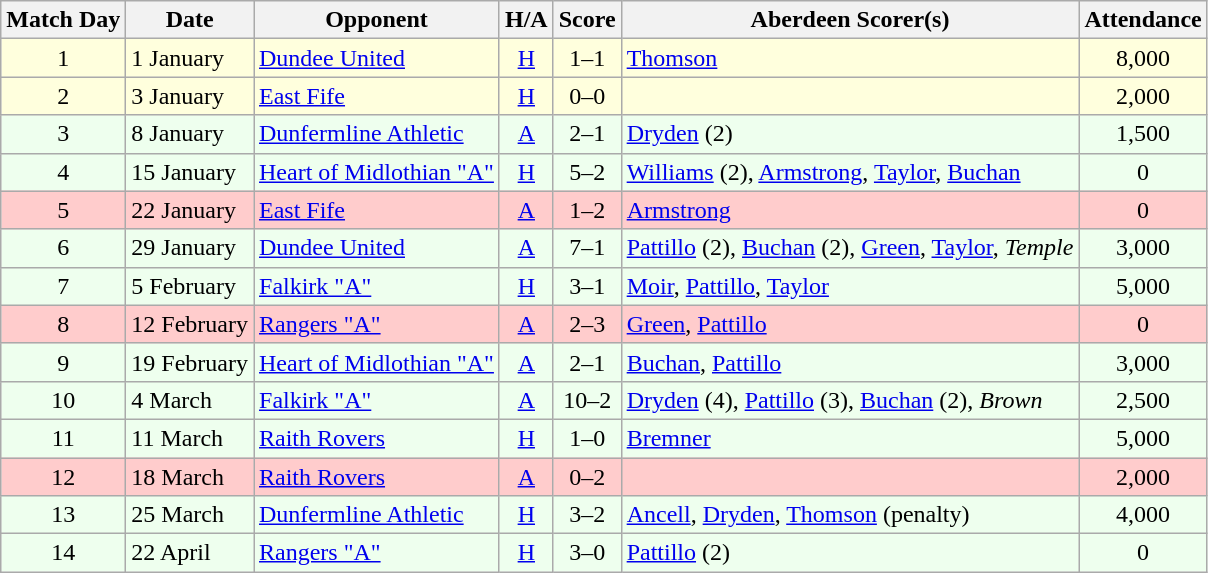<table class="wikitable" style="text-align:center">
<tr>
<th>Match Day</th>
<th>Date</th>
<th>Opponent</th>
<th>H/A</th>
<th>Score</th>
<th>Aberdeen Scorer(s)</th>
<th>Attendance</th>
</tr>
<tr bgcolor=#FFFFDD>
<td>1</td>
<td align=left>1 January</td>
<td align=left><a href='#'>Dundee United</a></td>
<td><a href='#'>H</a></td>
<td>1–1</td>
<td align=left><a href='#'>Thomson</a></td>
<td>8,000</td>
</tr>
<tr bgcolor=#FFFFDD>
<td>2</td>
<td align=left>3 January</td>
<td align=left><a href='#'>East Fife</a></td>
<td><a href='#'>H</a></td>
<td>0–0</td>
<td align=left></td>
<td>2,000</td>
</tr>
<tr bgcolor=#EEFFEE>
<td>3</td>
<td align=left>8 January</td>
<td align=left><a href='#'>Dunfermline Athletic</a></td>
<td><a href='#'>A</a></td>
<td>2–1</td>
<td align=left><a href='#'>Dryden</a> (2)</td>
<td>1,500</td>
</tr>
<tr bgcolor=#EEFFEE>
<td>4</td>
<td align=left>15 January</td>
<td align=left><a href='#'>Heart of Midlothian "A"</a></td>
<td><a href='#'>H</a></td>
<td>5–2</td>
<td align=left><a href='#'>Williams</a> (2), <a href='#'>Armstrong</a>, <a href='#'>Taylor</a>, <a href='#'>Buchan</a></td>
<td>0</td>
</tr>
<tr bgcolor=#FFCCCC>
<td>5</td>
<td align=left>22 January</td>
<td align=left><a href='#'>East Fife</a></td>
<td><a href='#'>A</a></td>
<td>1–2</td>
<td align=left><a href='#'>Armstrong</a></td>
<td>0</td>
</tr>
<tr bgcolor=#EEFFEE>
<td>6</td>
<td align=left>29 January</td>
<td align=left><a href='#'>Dundee United</a></td>
<td><a href='#'>A</a></td>
<td>7–1</td>
<td align=left><a href='#'>Pattillo</a> (2), <a href='#'>Buchan</a> (2), <a href='#'>Green</a>, <a href='#'>Taylor</a>, <em>Temple</em></td>
<td>3,000</td>
</tr>
<tr bgcolor=#EEFFEE>
<td>7</td>
<td align=left>5 February</td>
<td align=left><a href='#'>Falkirk "A"</a></td>
<td><a href='#'>H</a></td>
<td>3–1</td>
<td align=left><a href='#'>Moir</a>, <a href='#'>Pattillo</a>, <a href='#'>Taylor</a></td>
<td>5,000</td>
</tr>
<tr bgcolor=#FFCCCC>
<td>8</td>
<td align=left>12 February</td>
<td align=left><a href='#'>Rangers "A"</a></td>
<td><a href='#'>A</a></td>
<td>2–3</td>
<td align=left><a href='#'>Green</a>, <a href='#'>Pattillo</a></td>
<td>0</td>
</tr>
<tr bgcolor=#EEFFEE>
<td>9</td>
<td align=left>19 February</td>
<td align=left><a href='#'>Heart of Midlothian "A"</a></td>
<td><a href='#'>A</a></td>
<td>2–1</td>
<td align=left><a href='#'>Buchan</a>, <a href='#'>Pattillo</a></td>
<td>3,000</td>
</tr>
<tr bgcolor=#EEFFEE>
<td>10</td>
<td align=left>4 March</td>
<td align=left><a href='#'>Falkirk "A"</a></td>
<td><a href='#'>A</a></td>
<td>10–2</td>
<td align=left><a href='#'>Dryden</a> (4), <a href='#'>Pattillo</a> (3), <a href='#'>Buchan</a> (2), <em>Brown</em></td>
<td>2,500</td>
</tr>
<tr bgcolor=#EEFFEE>
<td>11</td>
<td align=left>11 March</td>
<td align=left><a href='#'>Raith Rovers</a></td>
<td><a href='#'>H</a></td>
<td>1–0</td>
<td align=left><a href='#'>Bremner</a></td>
<td>5,000</td>
</tr>
<tr bgcolor=#FFCCCC>
<td>12</td>
<td align=left>18 March</td>
<td align=left><a href='#'>Raith Rovers</a></td>
<td><a href='#'>A</a></td>
<td>0–2</td>
<td align=left></td>
<td>2,000</td>
</tr>
<tr bgcolor=#EEFFEE>
<td>13</td>
<td align=left>25 March</td>
<td align=left><a href='#'>Dunfermline Athletic</a></td>
<td><a href='#'>H</a></td>
<td>3–2</td>
<td align=left><a href='#'>Ancell</a>, <a href='#'>Dryden</a>, <a href='#'>Thomson</a> (penalty)</td>
<td>4,000</td>
</tr>
<tr bgcolor=#EEFFEE>
<td>14</td>
<td align=left>22 April</td>
<td align=left><a href='#'>Rangers "A"</a></td>
<td><a href='#'>H</a></td>
<td>3–0</td>
<td align=left><a href='#'>Pattillo</a> (2)</td>
<td>0</td>
</tr>
</table>
